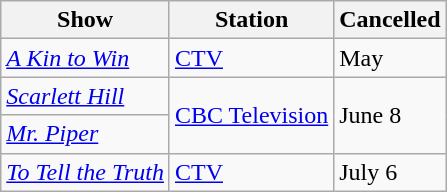<table class="wikitable">
<tr>
<th>Show</th>
<th>Station</th>
<th>Cancelled</th>
</tr>
<tr>
<td><em><a href='#'>A Kin to Win</a></em></td>
<td><a href='#'>CTV</a></td>
<td>May</td>
</tr>
<tr>
<td><em><a href='#'>Scarlett Hill</a></em></td>
<td rowspan="2"><a href='#'>CBC Television</a></td>
<td rowspan="2">June 8</td>
</tr>
<tr>
<td><em><a href='#'>Mr. Piper</a></em></td>
</tr>
<tr>
<td><em><a href='#'>To Tell the Truth</a></em></td>
<td><a href='#'>CTV</a></td>
<td>July 6</td>
</tr>
</table>
